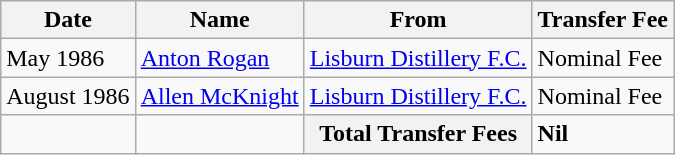<table class="wikitable sortable">
<tr>
<th>Date</th>
<th>Name</th>
<th>From</th>
<th>Transfer Fee</th>
</tr>
<tr>
<td>May 1986</td>
<td><a href='#'>Anton Rogan</a></td>
<td><a href='#'>Lisburn Distillery F.C.</a></td>
<td>Nominal Fee</td>
</tr>
<tr>
<td>August 1986</td>
<td><a href='#'>Allen McKnight</a></td>
<td><a href='#'>Lisburn Distillery F.C.</a></td>
<td>Nominal Fee</td>
</tr>
<tr>
<td></td>
<td></td>
<th>Total Transfer Fees</th>
<td><strong>Nil</strong></td>
</tr>
</table>
